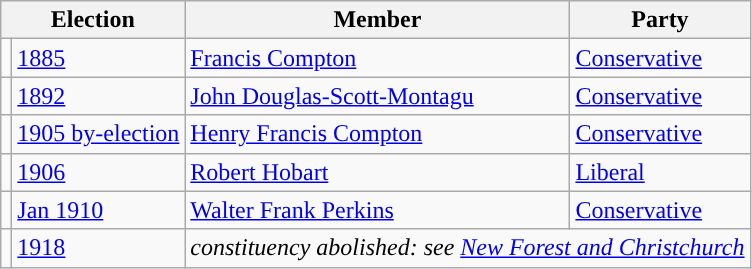<table class="wikitable">
<tr>
<th colspan="2">Election</th>
<th>Member</th>
<th>Party</th>
</tr>
<tr>
<td style="color:inherit;background-color: "></td>
<td><a href='#'>1885</a></td>
<td><a href='#'>Francis Compton</a></td>
<td><a href='#'>Conservative</a></td>
</tr>
<tr>
<td style="color:inherit;background-color: "></td>
<td><a href='#'>1892</a></td>
<td><a href='#'>John Douglas-Scott-Montagu</a></td>
<td><a href='#'>Conservative</a></td>
</tr>
<tr>
<td style="color:inherit;background-color: "></td>
<td><a href='#'>1905 by-election</a></td>
<td><a href='#'>Henry Francis Compton</a></td>
<td><a href='#'>Conservative</a></td>
</tr>
<tr>
<td style="color:inherit;background-color: "></td>
<td><a href='#'>1906</a></td>
<td><a href='#'>Robert Hobart</a></td>
<td><a href='#'>Liberal</a></td>
</tr>
<tr>
<td style="color:inherit;background-color: "></td>
<td><a href='#'>Jan 1910</a></td>
<td><a href='#'>Walter Frank Perkins</a></td>
<td><a href='#'>Conservative</a></td>
</tr>
<tr>
<td></td>
<td><a href='#'>1918</a></td>
<td colspan="2"><em>constituency abolished: see <a href='#'>New Forest and Christchurch</a></em></td>
</tr>
</table>
